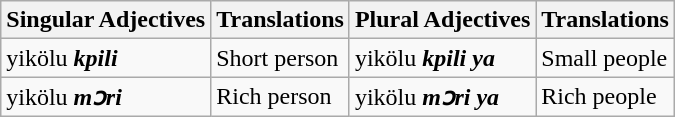<table class="wikitable">
<tr>
<th>Singular Adjectives</th>
<th>Translations</th>
<th>Plural Adjectives</th>
<th>Translations</th>
</tr>
<tr>
<td>yikölu  <strong><em>kpili</em></strong></td>
<td>Short  person</td>
<td>yikölu  <strong><em>kpili ya</em></strong></td>
<td>Small  people</td>
</tr>
<tr>
<td>yikölu  <strong><em>mɔri</em></strong></td>
<td>Rich  person</td>
<td>yikölu  <strong><em>mɔri ya</em></strong></td>
<td>Rich  people</td>
</tr>
</table>
